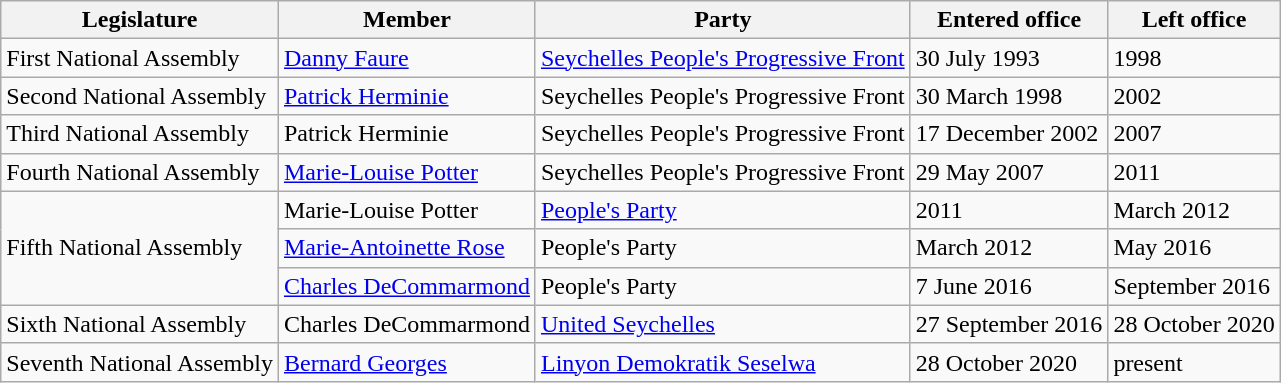<table class="wikitable">
<tr>
<th>Legislature</th>
<th>Member</th>
<th>Party</th>
<th>Entered office</th>
<th>Left office</th>
</tr>
<tr>
<td>First National Assembly</td>
<td><a href='#'>Danny Faure</a></td>
<td><a href='#'>Seychelles People's Progressive Front</a></td>
<td>30 July 1993</td>
<td>1998</td>
</tr>
<tr>
<td>Second National Assembly</td>
<td><a href='#'>Patrick Herminie</a></td>
<td>Seychelles People's Progressive Front</td>
<td>30 March 1998</td>
<td>2002</td>
</tr>
<tr>
<td>Third National Assembly</td>
<td>Patrick Herminie</td>
<td>Seychelles People's Progressive Front</td>
<td>17 December 2002</td>
<td>2007</td>
</tr>
<tr>
<td>Fourth National Assembly</td>
<td><a href='#'>Marie-Louise Potter</a></td>
<td>Seychelles People's Progressive Front</td>
<td>29 May 2007</td>
<td>2011</td>
</tr>
<tr>
<td rowspan="3">Fifth National Assembly</td>
<td>Marie-Louise Potter</td>
<td><a href='#'>People's Party</a></td>
<td>2011</td>
<td>March 2012</td>
</tr>
<tr>
<td><a href='#'>Marie-Antoinette Rose</a></td>
<td>People's Party</td>
<td>March 2012</td>
<td>May 2016</td>
</tr>
<tr>
<td><a href='#'>Charles DeCommarmond</a></td>
<td>People's Party</td>
<td>7 June 2016</td>
<td>September 2016</td>
</tr>
<tr>
<td>Sixth National Assembly</td>
<td>Charles DeCommarmond</td>
<td><a href='#'>United Seychelles</a></td>
<td>27 September 2016</td>
<td>28 October 2020</td>
</tr>
<tr>
<td>Seventh National Assembly</td>
<td><a href='#'>Bernard Georges</a></td>
<td><a href='#'>Linyon Demokratik Seselwa</a></td>
<td>28 October 2020</td>
<td>present</td>
</tr>
</table>
